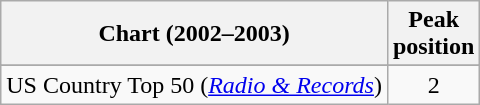<table class="wikitable sortable">
<tr>
<th align="left">Chart (2002–2003)</th>
<th align="center">Peak<br>position</th>
</tr>
<tr>
</tr>
<tr>
</tr>
<tr>
<td>US Country Top 50 (<em><a href='#'>Radio & Records</a></em>)</td>
<td align="center">2</td>
</tr>
</table>
